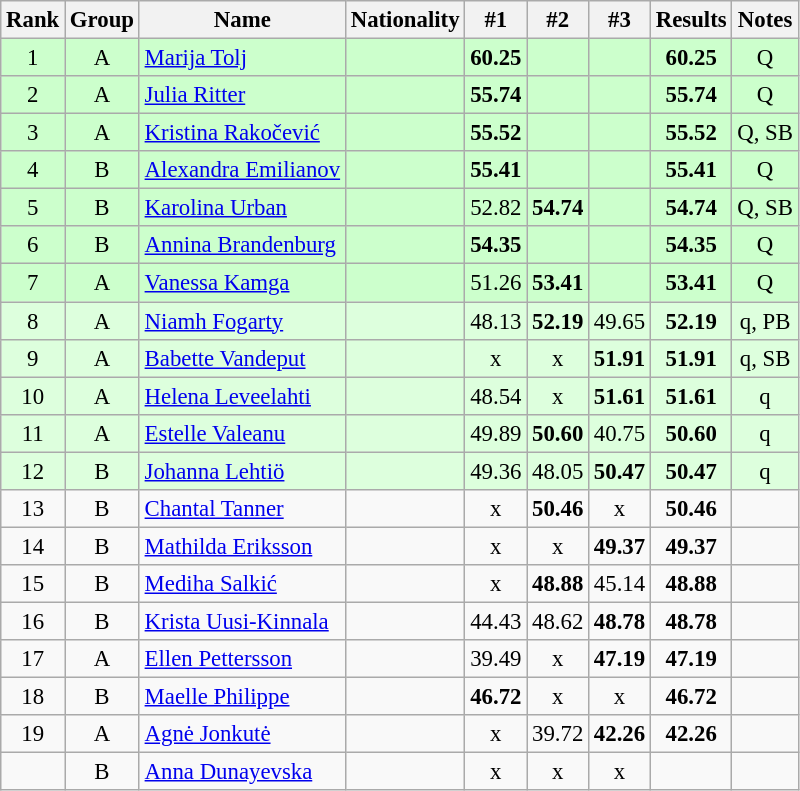<table class="wikitable sortable" style="text-align:center;font-size:95%">
<tr>
<th>Rank</th>
<th>Group</th>
<th>Name</th>
<th>Nationality</th>
<th>#1</th>
<th>#2</th>
<th>#3</th>
<th>Results</th>
<th>Notes</th>
</tr>
<tr bgcolor=ccffcc>
<td>1</td>
<td>A</td>
<td align=left><a href='#'>Marija Tolj</a></td>
<td align=left></td>
<td><strong>60.25</strong></td>
<td></td>
<td></td>
<td><strong>60.25</strong></td>
<td>Q</td>
</tr>
<tr bgcolor=ccffcc>
<td>2</td>
<td>A</td>
<td align=left><a href='#'>Julia Ritter</a></td>
<td align=left></td>
<td><strong>55.74</strong></td>
<td></td>
<td></td>
<td><strong>55.74</strong></td>
<td>Q</td>
</tr>
<tr bgcolor=ccffcc>
<td>3</td>
<td>A</td>
<td align=left><a href='#'>Kristina Rakočević</a></td>
<td align=left></td>
<td><strong>55.52</strong></td>
<td></td>
<td></td>
<td><strong>55.52</strong></td>
<td>Q, SB</td>
</tr>
<tr bgcolor=ccffcc>
<td>4</td>
<td>B</td>
<td align=left><a href='#'>Alexandra Emilianov</a></td>
<td align=left></td>
<td><strong>55.41</strong></td>
<td></td>
<td></td>
<td><strong>55.41</strong></td>
<td>Q</td>
</tr>
<tr bgcolor=ccffcc>
<td>5</td>
<td>B</td>
<td align=left><a href='#'>Karolina Urban</a></td>
<td align=left></td>
<td>52.82</td>
<td><strong>54.74</strong></td>
<td></td>
<td><strong>54.74</strong></td>
<td>Q, SB</td>
</tr>
<tr bgcolor=ccffcc>
<td>6</td>
<td>B</td>
<td align=left><a href='#'>Annina Brandenburg</a></td>
<td align=left></td>
<td><strong>54.35</strong></td>
<td></td>
<td></td>
<td><strong>54.35</strong></td>
<td>Q</td>
</tr>
<tr bgcolor=ccffcc>
<td>7</td>
<td>A</td>
<td align=left><a href='#'>Vanessa Kamga</a></td>
<td align=left></td>
<td>51.26</td>
<td><strong>53.41</strong></td>
<td></td>
<td><strong>53.41</strong></td>
<td>Q</td>
</tr>
<tr bgcolor=ddffdd>
<td>8</td>
<td>A</td>
<td align=left><a href='#'>Niamh Fogarty</a></td>
<td align=left></td>
<td>48.13</td>
<td><strong>52.19</strong></td>
<td>49.65</td>
<td><strong>52.19</strong></td>
<td>q, PB</td>
</tr>
<tr bgcolor=ddffdd>
<td>9</td>
<td>A</td>
<td align=left><a href='#'>Babette Vandeput</a></td>
<td align=left></td>
<td>x</td>
<td>x</td>
<td><strong>51.91</strong></td>
<td><strong>51.91</strong></td>
<td>q, SB</td>
</tr>
<tr bgcolor=ddffdd>
<td>10</td>
<td>A</td>
<td align=left><a href='#'>Helena Leveelahti</a></td>
<td align=left></td>
<td>48.54</td>
<td>x</td>
<td><strong>51.61</strong></td>
<td><strong>51.61</strong></td>
<td>q</td>
</tr>
<tr bgcolor=ddffdd>
<td>11</td>
<td>A</td>
<td align=left><a href='#'>Estelle Valeanu</a></td>
<td align=left></td>
<td>49.89</td>
<td><strong>50.60</strong></td>
<td>40.75</td>
<td><strong>50.60</strong></td>
<td>q</td>
</tr>
<tr bgcolor=ddffdd>
<td>12</td>
<td>B</td>
<td align=left><a href='#'>Johanna Lehtiö</a></td>
<td align=left></td>
<td>49.36</td>
<td>48.05</td>
<td><strong>50.47</strong></td>
<td><strong>50.47</strong></td>
<td>q</td>
</tr>
<tr>
<td>13</td>
<td>B</td>
<td align=left><a href='#'>Chantal Tanner</a></td>
<td align=left></td>
<td>x</td>
<td><strong>50.46</strong></td>
<td>x</td>
<td><strong>50.46</strong></td>
<td></td>
</tr>
<tr>
<td>14</td>
<td>B</td>
<td align=left><a href='#'>Mathilda Eriksson</a></td>
<td align=left></td>
<td>x</td>
<td>x</td>
<td><strong>49.37</strong></td>
<td><strong>49.37</strong></td>
<td></td>
</tr>
<tr>
<td>15</td>
<td>B</td>
<td align=left><a href='#'>Mediha Salkić</a></td>
<td align=left></td>
<td>x</td>
<td><strong>48.88</strong></td>
<td>45.14</td>
<td><strong>48.88</strong></td>
<td></td>
</tr>
<tr>
<td>16</td>
<td>B</td>
<td align=left><a href='#'>Krista Uusi-Kinnala</a></td>
<td align=left></td>
<td>44.43</td>
<td>48.62</td>
<td><strong>48.78</strong></td>
<td><strong>48.78</strong></td>
<td></td>
</tr>
<tr>
<td>17</td>
<td>A</td>
<td align=left><a href='#'>Ellen Pettersson</a></td>
<td align=left></td>
<td>39.49</td>
<td>x</td>
<td><strong>47.19</strong></td>
<td><strong>47.19</strong></td>
<td></td>
</tr>
<tr>
<td>18</td>
<td>B</td>
<td align=left><a href='#'>Maelle Philippe</a></td>
<td align=left></td>
<td><strong>46.72</strong></td>
<td>x</td>
<td>x</td>
<td><strong>46.72</strong></td>
<td></td>
</tr>
<tr>
<td>19</td>
<td>A</td>
<td align=left><a href='#'>Agnė Jonkutė</a></td>
<td align=left></td>
<td>x</td>
<td>39.72</td>
<td><strong>42.26</strong></td>
<td><strong>42.26</strong></td>
<td></td>
</tr>
<tr>
<td></td>
<td>B</td>
<td align=left><a href='#'>Anna Dunayevska</a></td>
<td align=left></td>
<td>x</td>
<td>x</td>
<td>x</td>
<td><strong></strong></td>
<td></td>
</tr>
</table>
